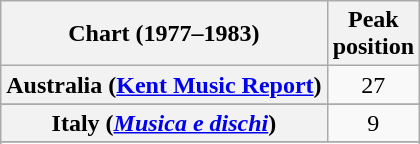<table class="wikitable sortable plainrowheaders" style="text-align:center">
<tr>
<th scope="col">Chart (1977–1983)</th>
<th scope="col">Peak<br>position</th>
</tr>
<tr>
<th scope="row">Australia (<a href='#'>Kent Music Report</a>)</th>
<td>27</td>
</tr>
<tr>
</tr>
<tr>
<th scope=row>Italy (<em><a href='#'>Musica e dischi</a></em>)</th>
<td>9</td>
</tr>
<tr>
</tr>
<tr>
</tr>
<tr>
</tr>
</table>
